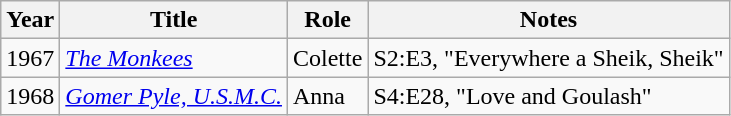<table class="wikitable">
<tr>
<th>Year</th>
<th>Title</th>
<th>Role</th>
<th>Notes</th>
</tr>
<tr>
<td>1967</td>
<td><em><a href='#'>The Monkees</a></em></td>
<td>Colette</td>
<td>S2:E3, "Everywhere a Sheik, Sheik"</td>
</tr>
<tr>
<td>1968</td>
<td><em><a href='#'>Gomer Pyle, U.S.M.C.</a></em></td>
<td>Anna</td>
<td>S4:E28, "Love and Goulash"</td>
</tr>
</table>
